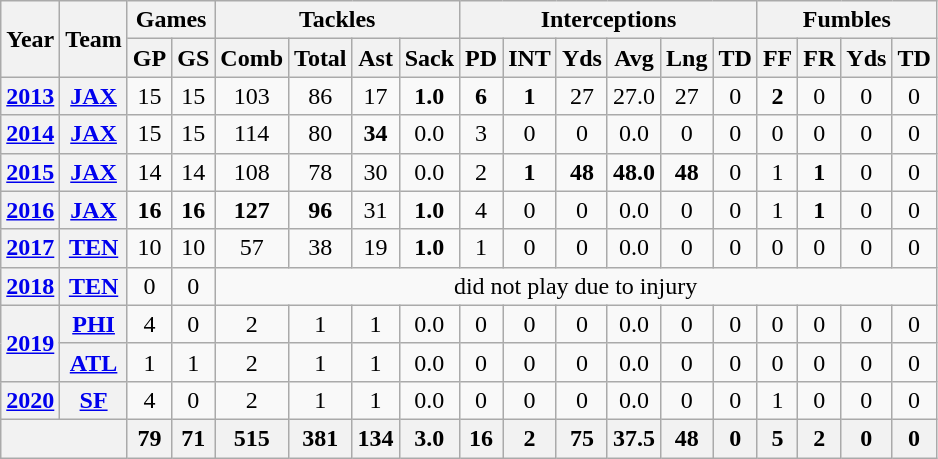<table class="wikitable" style="text-align:center">
<tr>
<th rowspan="2">Year</th>
<th rowspan="2">Team</th>
<th colspan="2">Games</th>
<th colspan="4">Tackles</th>
<th colspan="6">Interceptions</th>
<th colspan="4">Fumbles</th>
</tr>
<tr>
<th>GP</th>
<th>GS</th>
<th>Comb</th>
<th>Total</th>
<th>Ast</th>
<th>Sack</th>
<th>PD</th>
<th>INT</th>
<th>Yds</th>
<th>Avg</th>
<th>Lng</th>
<th>TD</th>
<th>FF</th>
<th>FR</th>
<th>Yds</th>
<th>TD</th>
</tr>
<tr>
<th><a href='#'>2013</a></th>
<th><a href='#'>JAX</a></th>
<td>15</td>
<td>15</td>
<td>103</td>
<td>86</td>
<td>17</td>
<td><strong>1.0</strong></td>
<td><strong>6</strong></td>
<td><strong>1</strong></td>
<td>27</td>
<td>27.0</td>
<td>27</td>
<td>0</td>
<td><strong>2</strong></td>
<td>0</td>
<td>0</td>
<td>0</td>
</tr>
<tr>
<th><a href='#'>2014</a></th>
<th><a href='#'>JAX</a></th>
<td>15</td>
<td>15</td>
<td>114</td>
<td>80</td>
<td><strong>34</strong></td>
<td>0.0</td>
<td>3</td>
<td>0</td>
<td>0</td>
<td>0.0</td>
<td>0</td>
<td>0</td>
<td>0</td>
<td>0</td>
<td>0</td>
<td>0</td>
</tr>
<tr>
<th><a href='#'>2015</a></th>
<th><a href='#'>JAX</a></th>
<td>14</td>
<td>14</td>
<td>108</td>
<td>78</td>
<td>30</td>
<td>0.0</td>
<td>2</td>
<td><strong>1</strong></td>
<td><strong>48</strong></td>
<td><strong>48.0</strong></td>
<td><strong>48</strong></td>
<td>0</td>
<td>1</td>
<td><strong>1</strong></td>
<td>0</td>
<td>0</td>
</tr>
<tr>
<th><a href='#'>2016</a></th>
<th><a href='#'>JAX</a></th>
<td><strong>16</strong></td>
<td><strong>16</strong></td>
<td><strong>127</strong></td>
<td><strong>96</strong></td>
<td>31</td>
<td><strong>1.0</strong></td>
<td>4</td>
<td>0</td>
<td>0</td>
<td>0.0</td>
<td>0</td>
<td>0</td>
<td>1</td>
<td><strong>1</strong></td>
<td>0</td>
<td>0</td>
</tr>
<tr>
<th><a href='#'>2017</a></th>
<th><a href='#'>TEN</a></th>
<td>10</td>
<td>10</td>
<td>57</td>
<td>38</td>
<td>19</td>
<td><strong>1.0</strong></td>
<td>1</td>
<td>0</td>
<td>0</td>
<td>0.0</td>
<td>0</td>
<td>0</td>
<td>0</td>
<td>0</td>
<td>0</td>
<td>0</td>
</tr>
<tr>
<th><a href='#'>2018</a></th>
<th><a href='#'>TEN</a></th>
<td>0</td>
<td>0</td>
<td colspan=14>did not play due to injury</td>
</tr>
<tr>
<th rowspan="2"><a href='#'>2019</a></th>
<th><a href='#'>PHI</a></th>
<td>4</td>
<td>0</td>
<td>2</td>
<td>1</td>
<td>1</td>
<td>0.0</td>
<td>0</td>
<td>0</td>
<td>0</td>
<td>0.0</td>
<td>0</td>
<td>0</td>
<td>0</td>
<td>0</td>
<td>0</td>
<td>0</td>
</tr>
<tr>
<th><a href='#'>ATL</a></th>
<td>1</td>
<td>1</td>
<td>2</td>
<td>1</td>
<td>1</td>
<td>0.0</td>
<td>0</td>
<td>0</td>
<td>0</td>
<td>0.0</td>
<td>0</td>
<td>0</td>
<td>0</td>
<td>0</td>
<td>0</td>
<td>0</td>
</tr>
<tr>
<th><a href='#'>2020</a></th>
<th><a href='#'>SF</a></th>
<td>4</td>
<td>0</td>
<td>2</td>
<td>1</td>
<td>1</td>
<td>0.0</td>
<td>0</td>
<td>0</td>
<td>0</td>
<td>0.0</td>
<td>0</td>
<td>0</td>
<td>1</td>
<td>0</td>
<td>0</td>
<td>0</td>
</tr>
<tr class="sortbottom">
<th colspan="2"></th>
<th>79</th>
<th>71</th>
<th>515</th>
<th>381</th>
<th>134</th>
<th>3.0</th>
<th>16</th>
<th>2</th>
<th>75</th>
<th>37.5</th>
<th>48</th>
<th>0</th>
<th>5</th>
<th>2</th>
<th>0</th>
<th>0</th>
</tr>
</table>
